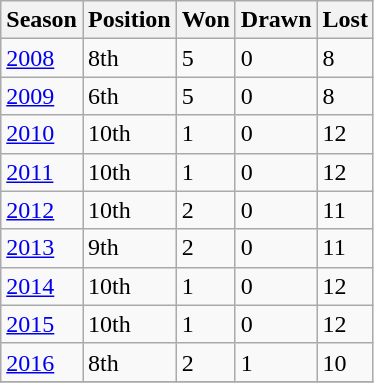<table class="wikitable collapsible">
<tr>
<th>Season</th>
<th>Position</th>
<th>Won</th>
<th>Drawn</th>
<th>Lost</th>
</tr>
<tr>
<td><a href='#'>2008</a></td>
<td>8th</td>
<td>5</td>
<td>0</td>
<td>8</td>
</tr>
<tr>
<td><a href='#'>2009</a></td>
<td>6th</td>
<td>5</td>
<td>0</td>
<td>8</td>
</tr>
<tr>
<td><a href='#'>2010</a></td>
<td>10th</td>
<td>1</td>
<td>0</td>
<td>12</td>
</tr>
<tr>
<td><a href='#'>2011</a></td>
<td>10th</td>
<td>1</td>
<td>0</td>
<td>12</td>
</tr>
<tr>
<td><a href='#'>2012</a></td>
<td>10th</td>
<td>2</td>
<td>0</td>
<td>11</td>
</tr>
<tr>
<td><a href='#'>2013</a></td>
<td>9th</td>
<td>2</td>
<td>0</td>
<td>11</td>
</tr>
<tr>
<td><a href='#'>2014</a></td>
<td>10th</td>
<td>1</td>
<td>0</td>
<td>12</td>
</tr>
<tr>
<td><a href='#'>2015</a></td>
<td>10th</td>
<td>1</td>
<td>0</td>
<td>12</td>
</tr>
<tr>
<td><a href='#'>2016</a></td>
<td>8th</td>
<td>2</td>
<td>1</td>
<td>10</td>
</tr>
<tr>
</tr>
</table>
